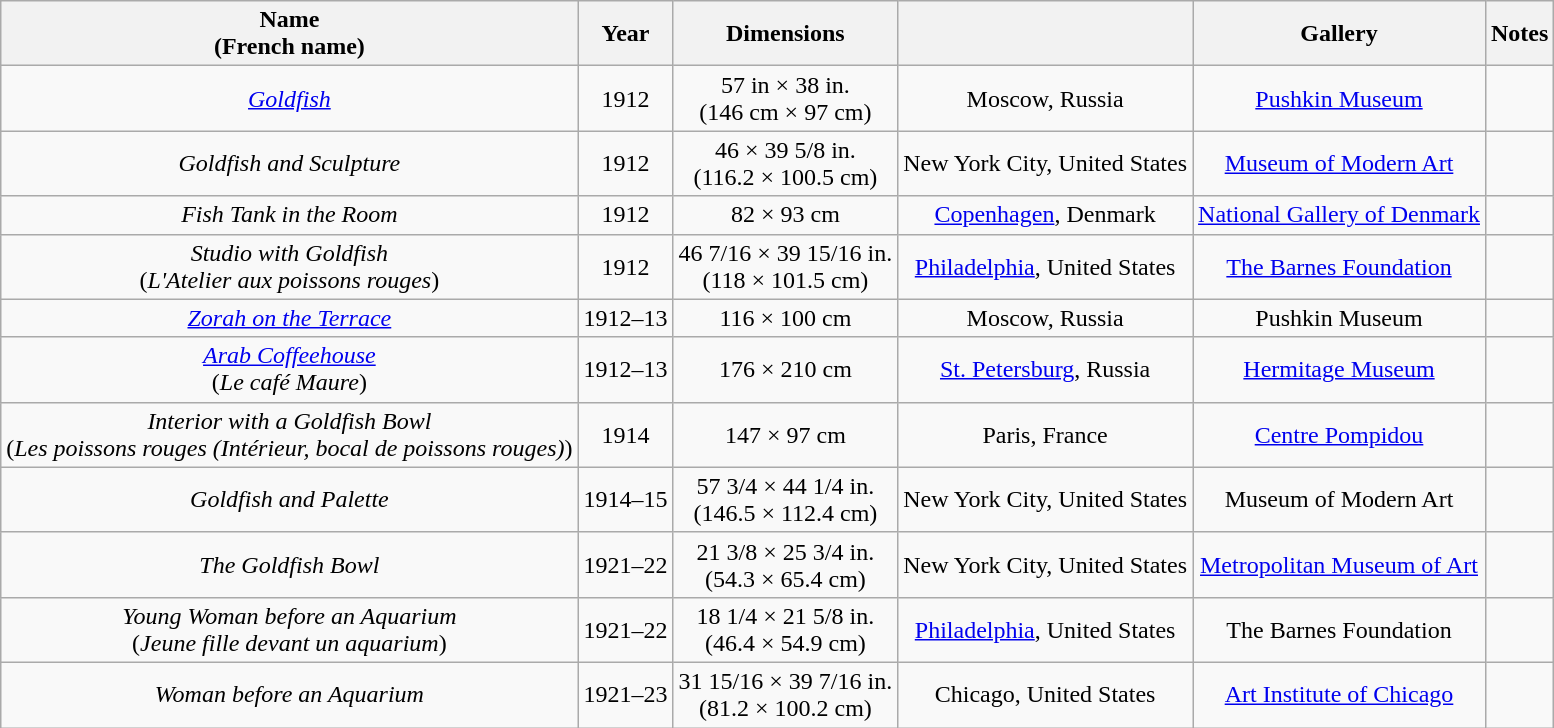<table class="sortable wikitable" style="margin-left:0.5em; text-align:center">
<tr>
<th>Name <br> (French name)</th>
<th>Year</th>
<th>Dimensions</th>
<th></th>
<th>Gallery</th>
<th class="unsortable">Notes</th>
</tr>
<tr>
<td><em><a href='#'>Goldfish</a></em></td>
<td>1912</td>
<td>57 in × 38 in.<br>(146 cm × 97 cm)</td>
<td>Moscow, Russia</td>
<td><a href='#'>Pushkin Museum</a></td>
<td></td>
</tr>
<tr>
<td><em>Goldfish and Sculpture</em></td>
<td>1912</td>
<td>46 × 39 5/8 in.<br>(116.2 × 100.5 cm)</td>
<td>New York City, United States</td>
<td><a href='#'>Museum of Modern Art</a></td>
<td></td>
</tr>
<tr>
<td><em>Fish Tank in the Room</em></td>
<td>1912</td>
<td>82 × 93 cm</td>
<td><a href='#'>Copenhagen</a>, Denmark</td>
<td><a href='#'>National Gallery of Denmark</a></td>
<td></td>
</tr>
<tr>
<td><em>Studio with Goldfish</em><br> (<em>L'Atelier aux poissons rouges</em>)</td>
<td>1912</td>
<td>46 7/16 × 39 15/16 in.<br>(118 × 101.5 cm)</td>
<td><a href='#'>Philadelphia</a>, United States</td>
<td><a href='#'>The Barnes Foundation</a></td>
<td></td>
</tr>
<tr>
<td><em><a href='#'>Zorah on the Terrace</a></em></td>
<td>1912–13</td>
<td>116 × 100 cm</td>
<td>Moscow, Russia</td>
<td>Pushkin Museum</td>
<td></td>
</tr>
<tr>
<td><em><a href='#'>Arab Coffeehouse</a></em><br>(<em>Le café Maure</em>)</td>
<td>1912–13</td>
<td>176 × 210 cm</td>
<td><a href='#'>St. Petersburg</a>, Russia</td>
<td><a href='#'>Hermitage Museum</a></td>
<td></td>
</tr>
<tr>
<td><em>Interior with a Goldfish Bowl</em><br>(<em>Les poissons rouges (Intérieur, bocal de poissons rouges)</em>)</td>
<td>1914</td>
<td>147 × 97 cm</td>
<td>Paris, France</td>
<td><a href='#'>Centre Pompidou</a></td>
<td></td>
</tr>
<tr>
<td><em>Goldfish and Palette</em></td>
<td>1914–15</td>
<td>57 3/4 × 44 1/4 in.<br>(146.5 × 112.4 cm)</td>
<td>New York City, United States</td>
<td>Museum of Modern Art</td>
<td></td>
</tr>
<tr>
<td><em>The Goldfish Bowl</em></td>
<td>1921–22</td>
<td>21 3/8 × 25 3/4 in.<br>(54.3 × 65.4 cm)</td>
<td>New York City, United States</td>
<td><a href='#'>Metropolitan Museum of Art</a></td>
<td></td>
</tr>
<tr>
<td><em>Young Woman before an Aquarium</em><br> (<em>Jeune fille devant un aquarium</em>)</td>
<td>1921–22</td>
<td>18 1/4 × 21 5/8 in.<br>(46.4 × 54.9 cm)</td>
<td><a href='#'>Philadelphia</a>, United States</td>
<td>The Barnes Foundation</td>
<td></td>
</tr>
<tr>
<td><em>Woman before an Aquarium</em></td>
<td>1921–23</td>
<td>31 15/16 × 39 7/16 in.<br>(81.2 × 100.2 cm)</td>
<td>Chicago, United States</td>
<td><a href='#'>Art Institute of Chicago</a></td>
<td></td>
</tr>
</table>
